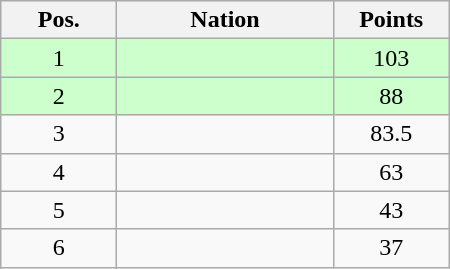<table class="wikitable gauche" cellspacing="1" style="width:300px;">
<tr style="background:#efefef; text-align:center;">
<th style="width:70px;">Pos.</th>
<th>Nation</th>
<th style="width:70px;">Points</th>
</tr>
<tr style="vertical-align:top; text-align:center; background:#ccffcc;">
<td>1</td>
<td style="text-align:left;"></td>
<td>103</td>
</tr>
<tr style="vertical-align:top; text-align:center; background:#ccffcc;">
<td>2</td>
<td style="text-align:left;"></td>
<td>88</td>
</tr>
<tr style="vertical-align:top; text-align:center;">
<td>3</td>
<td style="text-align:left;"></td>
<td>83.5</td>
</tr>
<tr style="vertical-align:top; text-align:center;">
<td>4</td>
<td style="text-align:left;"></td>
<td>63</td>
</tr>
<tr style="vertical-align:top; text-align:center;">
<td>5</td>
<td style="text-align:left;"></td>
<td>43</td>
</tr>
<tr style="vertical-align:top; text-align:center;">
<td>6</td>
<td style="text-align:left;"></td>
<td>37</td>
</tr>
</table>
